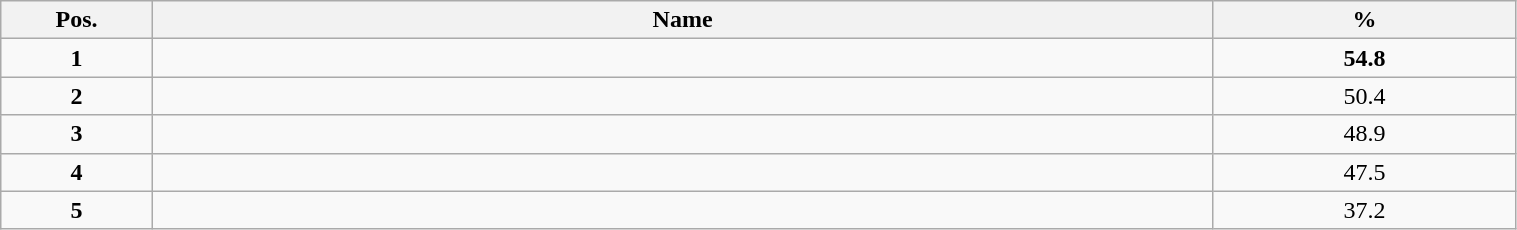<table class="wikitable" style="width:80%;">
<tr>
<th style="width:10%;">Pos.</th>
<th style="width:70%;">Name</th>
<th style="width:20%;">%</th>
</tr>
<tr>
<td align=center><strong>1</strong></td>
<td><strong></strong></td>
<td align=center><strong>54.8</strong></td>
</tr>
<tr>
<td align=center><strong>2</strong></td>
<td></td>
<td align=center>50.4</td>
</tr>
<tr>
<td align=center><strong>3</strong></td>
<td></td>
<td align=center>48.9</td>
</tr>
<tr>
<td align=center><strong>4</strong></td>
<td></td>
<td align=center>47.5</td>
</tr>
<tr>
<td align=center><strong>5</strong></td>
<td></td>
<td align=center>37.2</td>
</tr>
</table>
